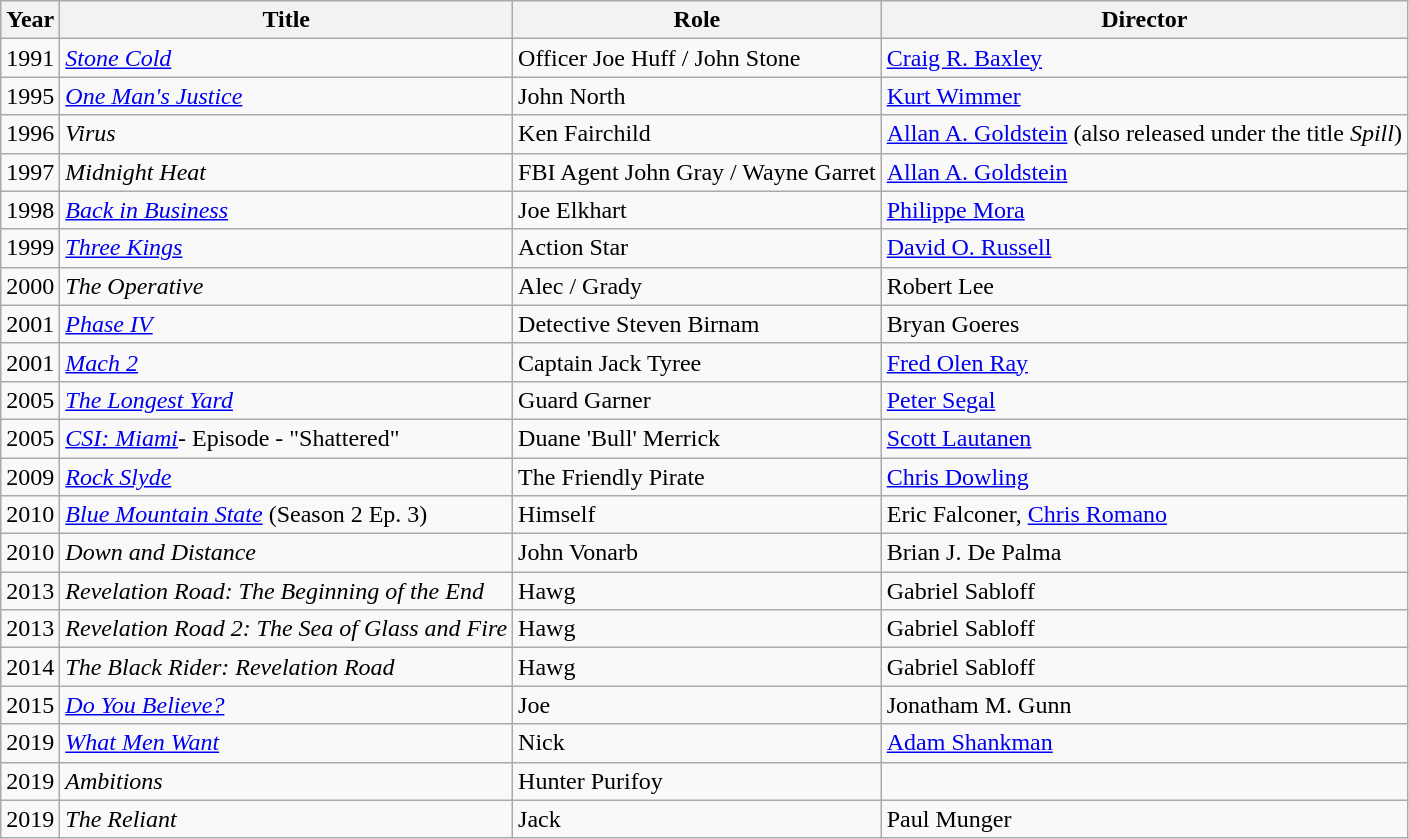<table class="wikitable sortable">
<tr ">
<th>Year</th>
<th>Title</th>
<th>Role</th>
<th>Director</th>
</tr>
<tr>
<td>1991</td>
<td><em><a href='#'>Stone Cold</a></em></td>
<td>Officer Joe Huff / John Stone</td>
<td><a href='#'>Craig R. Baxley</a></td>
</tr>
<tr>
<td>1995</td>
<td><em><a href='#'>One Man's Justice</a></em></td>
<td>John North</td>
<td><a href='#'>Kurt Wimmer</a></td>
</tr>
<tr>
<td>1996</td>
<td><em>Virus</em></td>
<td>Ken Fairchild</td>
<td><a href='#'>Allan A. Goldstein</a> (also released under the title <em>Spill</em>)</td>
</tr>
<tr>
<td>1997</td>
<td><em>Midnight Heat</em></td>
<td>FBI Agent John Gray / Wayne Garret</td>
<td><a href='#'>Allan A. Goldstein</a></td>
</tr>
<tr>
<td>1998</td>
<td><em><a href='#'>Back in Business</a></em></td>
<td>Joe Elkhart</td>
<td><a href='#'>Philippe Mora</a></td>
</tr>
<tr>
<td>1999</td>
<td><em><a href='#'>Three Kings</a></em></td>
<td>Action Star</td>
<td><a href='#'>David O. Russell</a></td>
</tr>
<tr>
<td>2000</td>
<td><em>The Operative</em></td>
<td>Alec / Grady</td>
<td>Robert Lee</td>
</tr>
<tr>
<td>2001</td>
<td><em><a href='#'>Phase IV</a></em></td>
<td>Detective Steven Birnam</td>
<td>Bryan Goeres</td>
</tr>
<tr>
<td>2001</td>
<td><em><a href='#'>Mach 2</a></em></td>
<td>Captain Jack Tyree</td>
<td><a href='#'>Fred Olen Ray</a></td>
</tr>
<tr>
<td>2005</td>
<td><em><a href='#'>The Longest Yard</a></em></td>
<td>Guard Garner</td>
<td><a href='#'>Peter Segal</a></td>
</tr>
<tr>
<td>2005</td>
<td><em><a href='#'>CSI: Miami</a></em>- Episode - "Shattered"</td>
<td>Duane 'Bull' Merrick</td>
<td><a href='#'>Scott Lautanen</a></td>
</tr>
<tr>
<td>2009</td>
<td><em><a href='#'>Rock Slyde</a></em></td>
<td>The Friendly Pirate</td>
<td><a href='#'>Chris Dowling</a></td>
</tr>
<tr>
<td>2010</td>
<td><em><a href='#'>Blue Mountain State</a></em> (Season 2 Ep. 3)</td>
<td>Himself</td>
<td>Eric Falconer, <a href='#'>Chris Romano</a></td>
</tr>
<tr>
<td>2010</td>
<td><em>Down and Distance</em></td>
<td>John Vonarb</td>
<td>Brian J. De Palma</td>
</tr>
<tr>
<td>2013</td>
<td><em>Revelation Road: The Beginning of the End</em></td>
<td>Hawg</td>
<td>Gabriel Sabloff</td>
</tr>
<tr>
<td>2013</td>
<td><em>Revelation Road 2: The Sea of Glass and Fire</em></td>
<td>Hawg</td>
<td>Gabriel Sabloff</td>
</tr>
<tr>
<td>2014</td>
<td><em>The Black Rider: Revelation Road</em></td>
<td>Hawg</td>
<td>Gabriel Sabloff</td>
</tr>
<tr>
<td>2015</td>
<td><em><a href='#'>Do You Believe?</a></em></td>
<td>Joe</td>
<td>Jonatham M. Gunn</td>
</tr>
<tr>
<td>2019</td>
<td><em><a href='#'>What Men Want</a></em></td>
<td>Nick</td>
<td><a href='#'>Adam Shankman</a></td>
</tr>
<tr>
<td>2019</td>
<td><em>Ambitions</em></td>
<td>Hunter Purifoy</td>
<td></td>
</tr>
<tr>
<td>2019</td>
<td><em>The Reliant</em></td>
<td>Jack</td>
<td>Paul Munger </td>
</tr>
</table>
